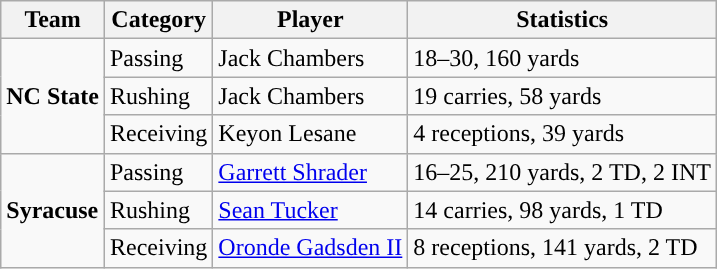<table class="wikitable" style="float: left;">
<tr>
<th>Team</th>
<th>Category</th>
<th>Player</th>
<th>Statistics</th>
</tr>
<tr>
<td rowspan=3><strong>NC State</strong></td>
<td>Passing</td>
<td>Jack Chambers</td>
<td>18–30, 160 yards</td>
</tr>
<tr>
<td>Rushing</td>
<td>Jack Chambers</td>
<td>19 carries, 58 yards</td>
</tr>
<tr>
<td>Receiving</td>
<td>Keyon Lesane</td>
<td>4 receptions, 39 yards</td>
</tr>
<tr>
<td rowspan=3><strong>Syracuse</strong></td>
<td>Passing</td>
<td><a href='#'>Garrett Shrader</a></td>
<td>16–25, 210 yards, 2 TD, 2 INT</td>
</tr>
<tr>
<td>Rushing</td>
<td><a href='#'>Sean Tucker</a></td>
<td>14 carries, 98 yards, 1 TD</td>
</tr>
<tr>
<td>Receiving</td>
<td><a href='#'>Oronde Gadsden II</a></td>
<td>8 receptions, 141 yards, 2 TD</td>
</tr>
</table>
